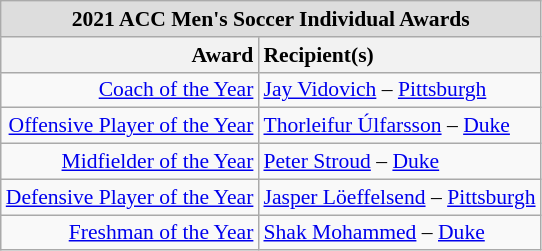<table class="wikitable" style="white-space:nowrap; font-size:90%;">
<tr>
<td colspan="7" style="text-align:center; background:#ddd;"><strong>2021 ACC Men's Soccer Individual Awards</strong></td>
</tr>
<tr>
<th style="text-align:right;">Award</th>
<th style="text-align:left;">Recipient(s)</th>
</tr>
<tr>
<td style="text-align:right;"><a href='#'>Coach of the Year</a></td>
<td style="text-align:left;"><a href='#'>Jay Vidovich</a> – <a href='#'>Pittsburgh</a></td>
</tr>
<tr>
<td style="text-align:right;"><a href='#'>Offensive Player of the Year</a></td>
<td style="text-align:left;"><a href='#'>Thorleifur Úlfarsson</a> – <a href='#'>Duke</a></td>
</tr>
<tr>
<td style="text-align:right;"><a href='#'>Midfielder of the Year</a></td>
<td style="text-align:left;"><a href='#'>Peter Stroud</a> – <a href='#'>Duke</a></td>
</tr>
<tr>
<td style="text-align:right;"><a href='#'>Defensive Player of the Year</a></td>
<td style="text-align:left;"><a href='#'>Jasper Löeffelsend</a> – <a href='#'>Pittsburgh</a></td>
</tr>
<tr>
<td style="text-align:right;"><a href='#'>Freshman of the Year</a></td>
<td style="text-align:left;"><a href='#'>Shak Mohammed</a> – <a href='#'>Duke</a></td>
</tr>
</table>
